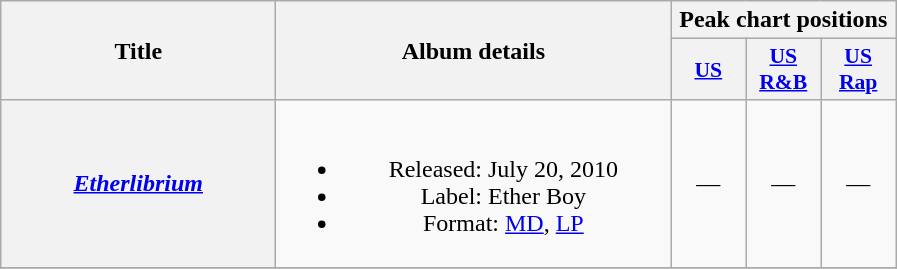<table class="wikitable plainrowheaders" style="text-align:center;">
<tr>
<th scope="col" rowspan="2" style="width:11em;">Title</th>
<th scope="col" rowspan="2" style="width:16em;">Album details</th>
<th scope="col" colspan="3">Peak chart positions</th>
</tr>
<tr>
<th style="width:3em;font-size:90%;"><a href='#'>US</a><br></th>
<th style="width:3em;font-size:90%;"><a href='#'>US R&B</a></th>
<th style="width:3em;font-size:90%;"><a href='#'>US Rap</a></th>
</tr>
<tr>
<th scope="row"><em><a href='#'>Etherlibrium</a></em></th>
<td><br><ul><li>Released: July 20, 2010</li><li>Label: Ether Boy</li><li>Format: <a href='#'>MD</a>, <a href='#'>LP</a></li></ul></td>
<td>—</td>
<td>—</td>
<td>—</td>
</tr>
<tr>
</tr>
</table>
